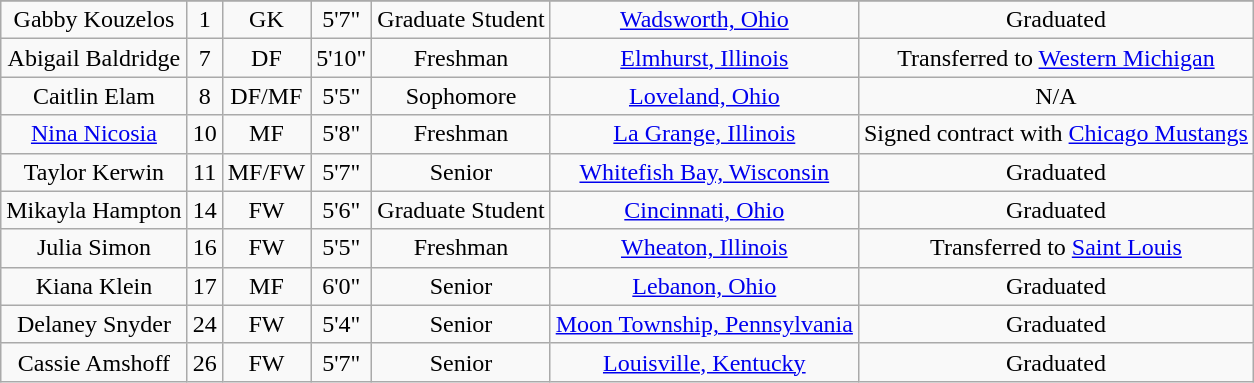<table class="wikitable sortable" style="text-align:center;" border="1">
<tr align=center>
</tr>
<tr>
<td>Gabby Kouzelos</td>
<td>1</td>
<td>GK</td>
<td>5'7"</td>
<td>Graduate Student</td>
<td><a href='#'>Wadsworth, Ohio</a></td>
<td>Graduated</td>
</tr>
<tr>
<td>Abigail Baldridge</td>
<td>7</td>
<td>DF</td>
<td>5'10"</td>
<td>Freshman</td>
<td><a href='#'>Elmhurst, Illinois</a></td>
<td>Transferred to <a href='#'>Western Michigan</a></td>
</tr>
<tr>
<td>Caitlin Elam</td>
<td>8</td>
<td>DF/MF</td>
<td>5'5"</td>
<td>Sophomore</td>
<td><a href='#'>Loveland, Ohio</a></td>
<td>N/A</td>
</tr>
<tr>
<td><a href='#'>Nina Nicosia</a></td>
<td>10</td>
<td>MF</td>
<td>5'8"</td>
<td>Freshman</td>
<td><a href='#'>La Grange, Illinois</a></td>
<td>Signed contract with <a href='#'>Chicago Mustangs</a></td>
</tr>
<tr>
<td>Taylor Kerwin</td>
<td>11</td>
<td>MF/FW</td>
<td>5'7"</td>
<td> Senior</td>
<td><a href='#'>Whitefish Bay, Wisconsin</a></td>
<td>Graduated</td>
</tr>
<tr>
<td>Mikayla Hampton</td>
<td>14</td>
<td>FW</td>
<td>5'6"</td>
<td>Graduate Student</td>
<td><a href='#'>Cincinnati, Ohio</a></td>
<td>Graduated</td>
</tr>
<tr>
<td>Julia Simon</td>
<td>16</td>
<td>FW</td>
<td>5'5"</td>
<td>Freshman</td>
<td><a href='#'>Wheaton, Illinois</a></td>
<td>Transferred to <a href='#'>Saint Louis</a></td>
</tr>
<tr>
<td>Kiana Klein</td>
<td>17</td>
<td>MF</td>
<td>6'0"</td>
<td>Senior</td>
<td><a href='#'>Lebanon, Ohio</a></td>
<td>Graduated</td>
</tr>
<tr>
<td>Delaney Snyder</td>
<td>24</td>
<td>FW</td>
<td>5'4"</td>
<td>Senior</td>
<td><a href='#'>Moon Township, Pennsylvania</a></td>
<td>Graduated</td>
</tr>
<tr>
<td>Cassie Amshoff</td>
<td>26</td>
<td>FW</td>
<td>5'7"</td>
<td>Senior</td>
<td><a href='#'>Louisville, Kentucky</a></td>
<td>Graduated</td>
</tr>
</table>
